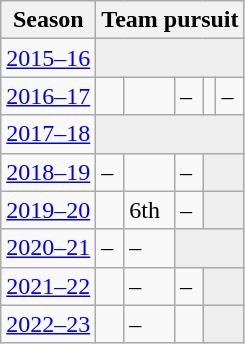<table class="wikitable" style="display: inline-table;">
<tr>
<th>Season</th>
<th colspan="5">Team pursuit</th>
</tr>
<tr>
<td><a href='#'>2015–16</a></td>
<td colspan="5" bgcolor=#EEEEEE></td>
</tr>
<tr>
<td><a href='#'>2016–17</a></td>
<td></td>
<td></td>
<td>–</td>
<td></td>
<td>–</td>
</tr>
<tr>
<td><a href='#'>2017–18</a></td>
<td colspan="5" bgcolor=#EEEEEE></td>
</tr>
<tr>
<td><a href='#'>2018–19</a></td>
<td>–</td>
<td></td>
<td>–</td>
<td colspan="2" bgcolor=#EEEEEE></td>
</tr>
<tr>
<td><a href='#'>2019–20</a></td>
<td></td>
<td>6th</td>
<td>–</td>
<td colspan="2" bgcolor=#EEEEEE></td>
</tr>
<tr>
<td><a href='#'>2020–21</a></td>
<td>–</td>
<td>–</td>
<td colspan="3" bgcolor=#EEEEEE></td>
</tr>
<tr>
<td><a href='#'>2021–22</a></td>
<td></td>
<td>–</td>
<td>–</td>
<td colspan="3" bgcolor=#EEEEEE></td>
</tr>
<tr>
<td><a href='#'>2022–23</a></td>
<td></td>
<td>–</td>
<td></td>
<td colspan="3" bgcolor=#EEEEEE></td>
</tr>
</table>
